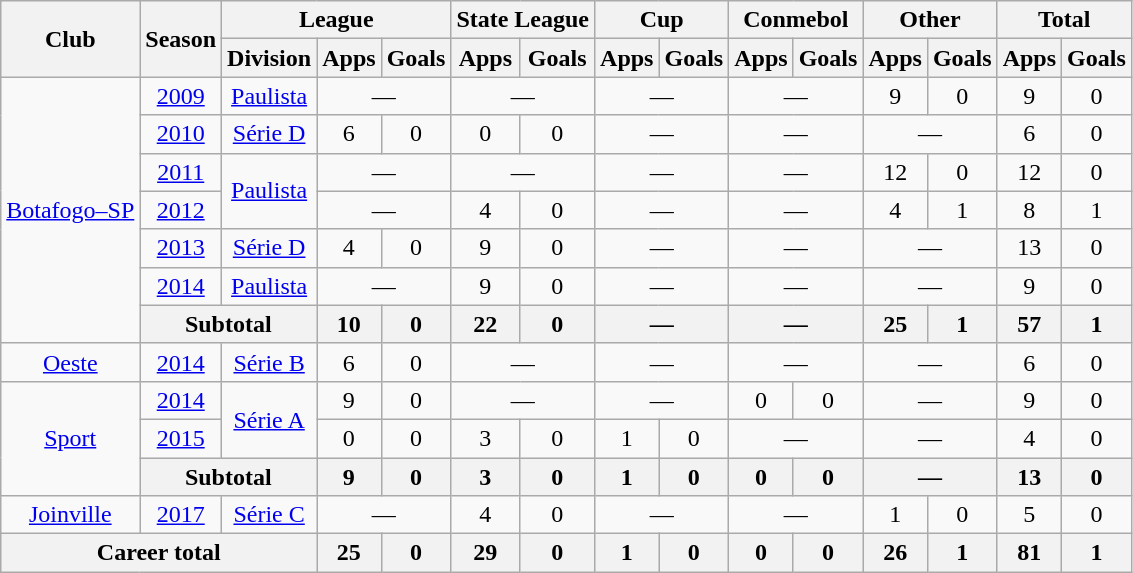<table class="wikitable" style="text-align: center;">
<tr>
<th rowspan="2">Club</th>
<th rowspan="2">Season</th>
<th colspan="3">League</th>
<th colspan="2">State League</th>
<th colspan="2">Cup</th>
<th colspan="2">Conmebol</th>
<th colspan="2">Other</th>
<th colspan="2">Total</th>
</tr>
<tr>
<th>Division</th>
<th>Apps</th>
<th>Goals</th>
<th>Apps</th>
<th>Goals</th>
<th>Apps</th>
<th>Goals</th>
<th>Apps</th>
<th>Goals</th>
<th>Apps</th>
<th>Goals</th>
<th>Apps</th>
<th>Goals</th>
</tr>
<tr>
<td rowspan=7 valign="center"><a href='#'>Botafogo–SP</a></td>
<td><a href='#'>2009</a></td>
<td><a href='#'>Paulista</a></td>
<td colspan="2">—</td>
<td colspan="2">—</td>
<td colspan="2">—</td>
<td colspan="2">—</td>
<td>9</td>
<td>0</td>
<td>9</td>
<td>0</td>
</tr>
<tr>
<td><a href='#'>2010</a></td>
<td><a href='#'>Série D</a></td>
<td>6</td>
<td>0</td>
<td>0</td>
<td>0</td>
<td colspan="2">—</td>
<td colspan="2">—</td>
<td colspan="2">—</td>
<td>6</td>
<td>0</td>
</tr>
<tr>
<td><a href='#'>2011</a></td>
<td rowspan=2><a href='#'>Paulista</a></td>
<td colspan="2">—</td>
<td colspan="2">—</td>
<td colspan="2">—</td>
<td colspan="2">—</td>
<td>12</td>
<td>0</td>
<td>12</td>
<td>0</td>
</tr>
<tr>
<td><a href='#'>2012</a></td>
<td colspan="2">—</td>
<td>4</td>
<td>0</td>
<td colspan="2">—</td>
<td colspan="2">—</td>
<td>4</td>
<td>1</td>
<td>8</td>
<td>1</td>
</tr>
<tr>
<td><a href='#'>2013</a></td>
<td><a href='#'>Série D</a></td>
<td>4</td>
<td>0</td>
<td>9</td>
<td>0</td>
<td colspan="2">—</td>
<td colspan="2">—</td>
<td colspan="2">—</td>
<td>13</td>
<td>0</td>
</tr>
<tr>
<td><a href='#'>2014</a></td>
<td><a href='#'>Paulista</a></td>
<td colspan="2">—</td>
<td>9</td>
<td>0</td>
<td colspan="2">—</td>
<td colspan="2">—</td>
<td colspan="2">—</td>
<td>9</td>
<td>0</td>
</tr>
<tr>
<th colspan="2"><strong>Subtotal</strong></th>
<th>10</th>
<th>0</th>
<th>22</th>
<th>0</th>
<th colspan="2">—</th>
<th colspan="2">—</th>
<th>25</th>
<th>1</th>
<th>57</th>
<th>1</th>
</tr>
<tr>
<td valign="center"><a href='#'>Oeste</a></td>
<td><a href='#'>2014</a></td>
<td><a href='#'>Série B</a></td>
<td>6</td>
<td>0</td>
<td colspan="2">—</td>
<td colspan="2">—</td>
<td colspan="2">—</td>
<td colspan="2">—</td>
<td>6</td>
<td>0</td>
</tr>
<tr>
<td rowspan=3 valign="center"><a href='#'>Sport</a></td>
<td><a href='#'>2014</a></td>
<td rowspan=2><a href='#'>Série A</a></td>
<td>9</td>
<td>0</td>
<td colspan="2">—</td>
<td colspan="2">—</td>
<td>0</td>
<td>0</td>
<td colspan="2">—</td>
<td>9</td>
<td>0</td>
</tr>
<tr>
<td><a href='#'>2015</a></td>
<td>0</td>
<td>0</td>
<td>3</td>
<td>0</td>
<td>1</td>
<td>0</td>
<td colspan="2">—</td>
<td colspan="2">—</td>
<td>4</td>
<td>0</td>
</tr>
<tr>
<th colspan="2"><strong>Subtotal</strong></th>
<th>9</th>
<th>0</th>
<th>3</th>
<th>0</th>
<th>1</th>
<th>0</th>
<th>0</th>
<th>0</th>
<th colspan="2">—</th>
<th>13</th>
<th>0</th>
</tr>
<tr>
<td valign="center"><a href='#'>Joinville</a></td>
<td><a href='#'>2017</a></td>
<td><a href='#'>Série C</a></td>
<td colspan="2">—</td>
<td>4</td>
<td>0</td>
<td colspan="2">—</td>
<td colspan="2">—</td>
<td>1</td>
<td>0</td>
<td>5</td>
<td>0</td>
</tr>
<tr>
<th colspan="3"><strong>Career total</strong></th>
<th>25</th>
<th>0</th>
<th>29</th>
<th>0</th>
<th>1</th>
<th>0</th>
<th>0</th>
<th>0</th>
<th>26</th>
<th>1</th>
<th>81</th>
<th>1</th>
</tr>
</table>
